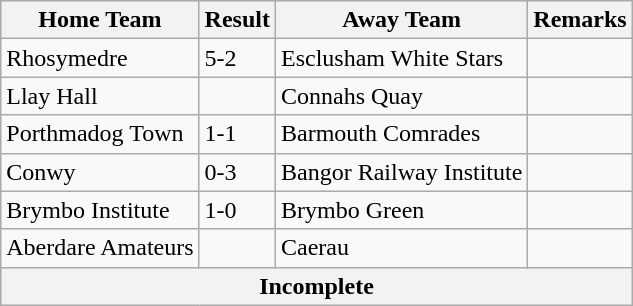<table class="wikitable">
<tr>
<th>Home Team</th>
<th>Result</th>
<th>Away Team</th>
<th>Remarks</th>
</tr>
<tr>
<td>Rhosymedre</td>
<td>5-2</td>
<td>Esclusham White Stars</td>
<td></td>
</tr>
<tr>
<td>Llay Hall</td>
<td></td>
<td>Connahs Quay</td>
<td></td>
</tr>
<tr>
<td>Porthmadog Town</td>
<td>1-1</td>
<td>Barmouth Comrades</td>
<td></td>
</tr>
<tr>
<td>Conwy</td>
<td>0-3</td>
<td>Bangor Railway Institute</td>
<td></td>
</tr>
<tr>
<td>Brymbo Institute</td>
<td>1-0</td>
<td>Brymbo Green</td>
<td></td>
</tr>
<tr>
<td>Aberdare Amateurs</td>
<td></td>
<td>Caerau</td>
<td></td>
</tr>
<tr>
<th colspan="4">Incomplete</th>
</tr>
</table>
